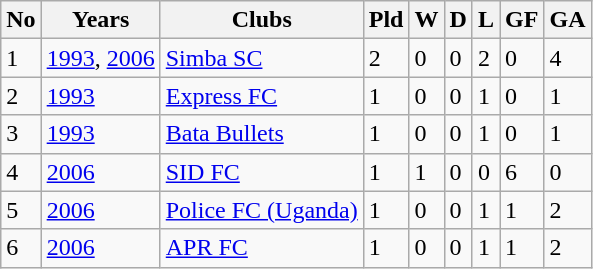<table class = "wikitable">
<tr>
<th>No</th>
<th>Years</th>
<th>Clubs</th>
<th>Pld</th>
<th>W</th>
<th>D</th>
<th>L</th>
<th>GF</th>
<th>GA</th>
</tr>
<tr>
<td>1</td>
<td><a href='#'>1993</a>, <a href='#'>2006</a></td>
<td> <a href='#'>Simba SC</a></td>
<td>2</td>
<td>0</td>
<td>0</td>
<td>2</td>
<td>0</td>
<td>4</td>
</tr>
<tr>
<td>2</td>
<td><a href='#'>1993</a></td>
<td> <a href='#'>Express FC</a></td>
<td>1</td>
<td>0</td>
<td>0</td>
<td>1</td>
<td>0</td>
<td>1</td>
</tr>
<tr>
<td>3</td>
<td><a href='#'>1993</a></td>
<td> <a href='#'>Bata Bullets</a></td>
<td>1</td>
<td>0</td>
<td>0</td>
<td>1</td>
<td>0</td>
<td>1</td>
</tr>
<tr>
<td>4</td>
<td><a href='#'>2006</a></td>
<td> <a href='#'>SID FC</a></td>
<td>1</td>
<td>1</td>
<td>0</td>
<td>0</td>
<td>6</td>
<td>0</td>
</tr>
<tr>
<td>5</td>
<td><a href='#'>2006</a></td>
<td> <a href='#'>Police FC (Uganda)</a></td>
<td>1</td>
<td>0</td>
<td>0</td>
<td>1</td>
<td>1</td>
<td>2</td>
</tr>
<tr>
<td>6</td>
<td><a href='#'>2006</a></td>
<td> <a href='#'>APR FC</a></td>
<td>1</td>
<td>0</td>
<td>0</td>
<td>1</td>
<td>1</td>
<td>2</td>
</tr>
</table>
